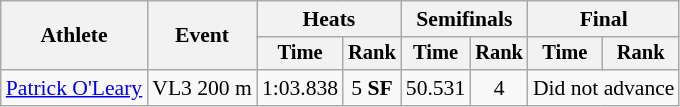<table class=wikitable style="font-size:90%">
<tr>
<th rowspan="2">Athlete</th>
<th rowspan="2">Event</th>
<th colspan=2>Heats</th>
<th colspan=2>Semifinals</th>
<th colspan=2>Final</th>
</tr>
<tr style="font-size:95%">
<th>Time</th>
<th>Rank</th>
<th>Time</th>
<th>Rank</th>
<th>Time</th>
<th>Rank</th>
</tr>
<tr align=center>
<td align=left><a href='#'>Patrick O'Leary</a></td>
<td align=left>VL3 200 m</td>
<td>1:03.838</td>
<td>5 <strong>SF</strong></td>
<td>50.531</td>
<td>4</td>
<td colspan=2>Did not advance</td>
</tr>
</table>
